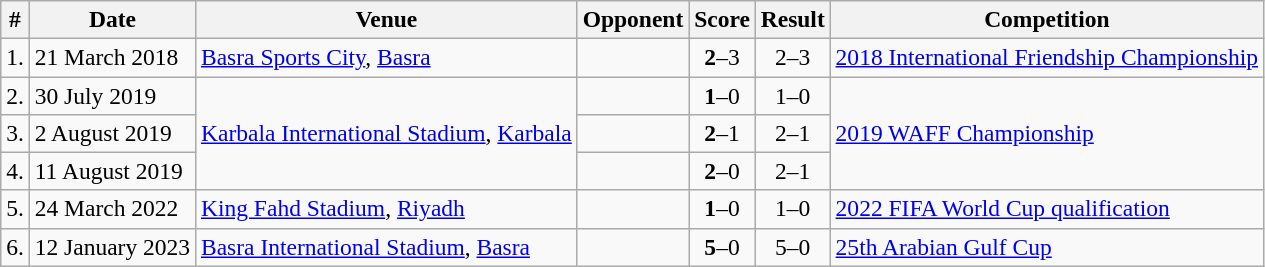<table class="wikitable" style="font-size:98%">
<tr>
<th>#</th>
<th>Date</th>
<th>Venue</th>
<th>Opponent</th>
<th>Score</th>
<th>Result</th>
<th>Competition</th>
</tr>
<tr>
<td>1.</td>
<td>21 March 2018</td>
<td><a href='#'>Basra Sports City</a>, <a href='#'>Basra</a></td>
<td></td>
<td align=center><strong>2</strong>–3</td>
<td align=center>2–3</td>
<td><a href='#'>2018 International Friendship Championship</a></td>
</tr>
<tr>
<td>2.</td>
<td>30 July 2019</td>
<td rowspan=3><a href='#'>Karbala International Stadium</a>, <a href='#'>Karbala</a></td>
<td></td>
<td align=center><strong>1</strong>–0</td>
<td align=center>1–0</td>
<td rowspan=3><a href='#'>2019 WAFF Championship</a></td>
</tr>
<tr>
<td>3.</td>
<td>2 August 2019</td>
<td></td>
<td align=center><strong>2</strong>–1</td>
<td align=center>2–1</td>
</tr>
<tr>
<td>4.</td>
<td>11 August 2019</td>
<td></td>
<td align=center><strong>2</strong>–0</td>
<td align=center>2–1</td>
</tr>
<tr>
<td>5.</td>
<td>24 March 2022</td>
<td><a href='#'>King Fahd Stadium</a>, <a href='#'>Riyadh</a></td>
<td></td>
<td align=center><strong>1</strong>–0</td>
<td align=center>1–0</td>
<td><a href='#'>2022 FIFA World Cup qualification</a></td>
</tr>
<tr>
<td>6.</td>
<td>12 January 2023</td>
<td><a href='#'>Basra International Stadium</a>, <a href='#'>Basra</a></td>
<td></td>
<td align=center><strong>5</strong>–0</td>
<td align=center>5–0</td>
<td><a href='#'>25th Arabian Gulf Cup</a></td>
</tr>
</table>
